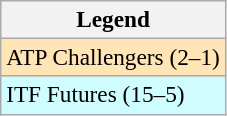<table class=wikitable style=font-size:97%>
<tr>
<th>Legend</th>
</tr>
<tr bgcolor=moccasin>
<td>ATP Challengers (2–1)</td>
</tr>
<tr bgcolor=cffcff>
<td>ITF Futures (15–5)</td>
</tr>
</table>
